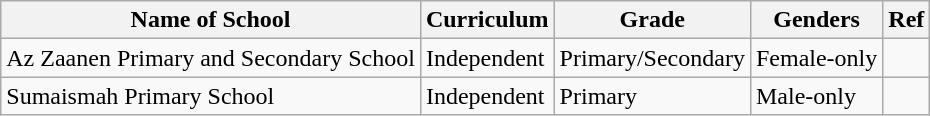<table class="wikitable">
<tr>
<th>Name of School</th>
<th>Curriculum</th>
<th>Grade</th>
<th>Genders</th>
<th>Ref</th>
</tr>
<tr>
<td>Az Zaanen Primary and Secondary School</td>
<td>Independent</td>
<td>Primary/Secondary</td>
<td>Female-only</td>
<td></td>
</tr>
<tr>
<td>Sumaismah Primary School</td>
<td>Independent</td>
<td>Primary</td>
<td>Male-only</td>
</tr>
</table>
